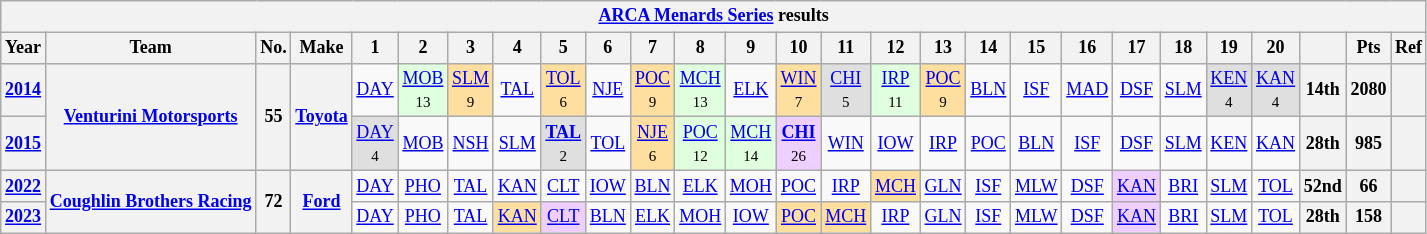<table class="wikitable" style="text-align:center; font-size:75%">
<tr>
<th colspan=27><a href='#'>ARCA Menards Series</a> results</th>
</tr>
<tr>
<th>Year</th>
<th>Team</th>
<th>No.</th>
<th>Make</th>
<th>1</th>
<th>2</th>
<th>3</th>
<th>4</th>
<th>5</th>
<th>6</th>
<th>7</th>
<th>8</th>
<th>9</th>
<th>10</th>
<th>11</th>
<th>12</th>
<th>13</th>
<th>14</th>
<th>15</th>
<th>16</th>
<th>17</th>
<th>18</th>
<th>19</th>
<th>20</th>
<th></th>
<th>Pts</th>
<th>Ref</th>
</tr>
<tr>
<th><a href='#'>2014</a></th>
<th rowspan=2><a href='#'>Venturini Motorsports</a></th>
<th rowspan=2>55</th>
<th rowspan=2><a href='#'>Toyota</a></th>
<td><a href='#'>DAY</a></td>
<td style="background:#DFFFDF;"><a href='#'>MOB</a><br><small>13</small></td>
<td style="background:#FFDF9F;"><a href='#'>SLM</a><br><small>9</small></td>
<td><a href='#'>TAL</a></td>
<td style="background:#FFDF9F;"><a href='#'>TOL</a><br><small>6</small></td>
<td><a href='#'>NJE</a></td>
<td style="background:#FFDF9F;"><a href='#'>POC</a><br><small>9</small></td>
<td style="background:#DFFFDF;"><a href='#'>MCH</a><br><small>13</small></td>
<td><a href='#'>ELK</a></td>
<td style="background:#FFDF9F;"><a href='#'>WIN</a><br><small>7</small></td>
<td style="background:#DFDFDF;"><a href='#'>CHI</a><br><small>5</small></td>
<td style="background:#DFFFDF;"><a href='#'>IRP</a><br><small>11</small></td>
<td style="background:#FFDF9F;"><a href='#'>POC</a><br><small>9</small></td>
<td><a href='#'>BLN</a></td>
<td><a href='#'>ISF</a></td>
<td><a href='#'>MAD</a></td>
<td><a href='#'>DSF</a></td>
<td><a href='#'>SLM</a></td>
<td style="background:#DFDFDF;"><a href='#'>KEN</a><br><small>4</small></td>
<td style="background:#DFDFDF;"><a href='#'>KAN</a><br><small>4</small></td>
<th>14th</th>
<th>2080</th>
<th></th>
</tr>
<tr>
<th><a href='#'>2015</a></th>
<td style="background:#DFDFDF;"><a href='#'>DAY</a><br><small>4</small></td>
<td><a href='#'>MOB</a></td>
<td><a href='#'>NSH</a></td>
<td><a href='#'>SLM</a></td>
<td style="background:#DFDFDF;"><strong><a href='#'>TAL</a></strong><br><small>2</small></td>
<td><a href='#'>TOL</a></td>
<td style="background:#FFDF9F;"><a href='#'>NJE</a><br><small>6</small></td>
<td style="background:#DFFFDF;"><a href='#'>POC</a><br><small>12</small></td>
<td style="background:#DFFFDF;"><a href='#'>MCH</a><br><small>14</small></td>
<td style="background:#EFCFFF;"><strong><a href='#'>CHI</a></strong><br><small>26</small></td>
<td><a href='#'>WIN</a></td>
<td><a href='#'>IOW</a></td>
<td><a href='#'>IRP</a></td>
<td><a href='#'>POC</a></td>
<td><a href='#'>BLN</a></td>
<td><a href='#'>ISF</a></td>
<td><a href='#'>DSF</a></td>
<td><a href='#'>SLM</a></td>
<td><a href='#'>KEN</a></td>
<td><a href='#'>KAN</a></td>
<th>28th</th>
<th>985</th>
<th></th>
</tr>
<tr>
<th><a href='#'>2022</a></th>
<th rowspan=2><a href='#'>Coughlin Brothers Racing</a></th>
<th rowspan=2>72</th>
<th rowspan=2><a href='#'>Ford</a></th>
<td><a href='#'>DAY</a></td>
<td><a href='#'>PHO</a></td>
<td><a href='#'>TAL</a></td>
<td><a href='#'>KAN</a></td>
<td><a href='#'>CLT</a></td>
<td><a href='#'>IOW</a></td>
<td><a href='#'>BLN</a></td>
<td><a href='#'>ELK</a></td>
<td><a href='#'>MOH</a></td>
<td><a href='#'>POC</a></td>
<td><a href='#'>IRP</a></td>
<td style="background:#FFDF9F;"><a href='#'>MCH</a><br></td>
<td><a href='#'>GLN</a></td>
<td><a href='#'>ISF</a></td>
<td><a href='#'>MLW</a></td>
<td><a href='#'>DSF</a></td>
<td style="background:#EFCFFF;"><a href='#'>KAN</a><br></td>
<td><a href='#'>BRI</a></td>
<td><a href='#'>SLM</a></td>
<td><a href='#'>TOL</a></td>
<th>52nd</th>
<th>66</th>
<th></th>
</tr>
<tr>
<th><a href='#'>2023</a></th>
<td><a href='#'>DAY</a></td>
<td><a href='#'>PHO</a></td>
<td><a href='#'>TAL</a></td>
<td style="background:#FFDF9F;"><a href='#'>KAN</a><br></td>
<td style="background:#EFCFFF;"><a href='#'>CLT</a><br></td>
<td><a href='#'>BLN</a></td>
<td><a href='#'>ELK</a></td>
<td><a href='#'>MOH</a></td>
<td><a href='#'>IOW</a></td>
<td style="background:#FFDF9F;"><a href='#'>POC</a><br></td>
<td style="background:#FFDF9F;"><a href='#'>MCH</a><br></td>
<td><a href='#'>IRP</a></td>
<td><a href='#'>GLN</a></td>
<td><a href='#'>ISF</a></td>
<td><a href='#'>MLW</a></td>
<td><a href='#'>DSF</a></td>
<td style="background:#EFCFFF;"><a href='#'>KAN</a><br></td>
<td><a href='#'>BRI</a></td>
<td><a href='#'>SLM</a></td>
<td><a href='#'>TOL</a></td>
<th>28th</th>
<th>158</th>
<th></th>
</tr>
</table>
